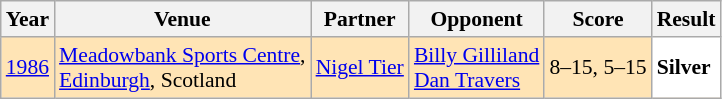<table class="sortable wikitable" style="font-size: 90%;">
<tr>
<th>Year</th>
<th>Venue</th>
<th>Partner</th>
<th>Opponent</th>
<th>Score</th>
<th>Result</th>
</tr>
<tr style="background:#FFE4B5">
<td align="center"><a href='#'>1986</a></td>
<td align="left"><a href='#'>Meadowbank Sports Centre</a>,<br><a href='#'>Edinburgh</a>, Scotland</td>
<td align="left"> <a href='#'>Nigel Tier</a></td>
<td align="left"> <a href='#'>Billy Gilliland</a><br> <a href='#'>Dan Travers</a></td>
<td align="left">8–15, 5–15</td>
<td style="text-align:left; background:white"> <strong>Silver</strong></td>
</tr>
</table>
